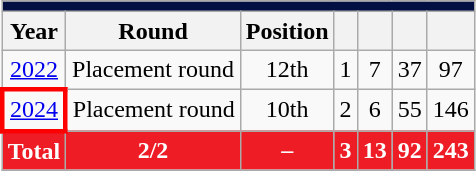<table class="wikitable" style="text-align: center;">
<tr>
<th style="background:#020F43;" colspan="7"><a href='#'></a></th>
</tr>
<tr>
<th>Year</th>
<th>Round</th>
<th>Position</th>
<th></th>
<th></th>
<th></th>
<th></th>
</tr>
<tr>
<td> <a href='#'>2022</a></td>
<td>Placement round</td>
<td>12th</td>
<td>1</td>
<td>7</td>
<td>37</td>
<td>97</td>
</tr>
<tr>
<td style="border: 3px solid red"> <a href='#'>2024</a></td>
<td>Placement round</td>
<td>10th</td>
<td>2</td>
<td>6</td>
<td>55</td>
<td>146</td>
</tr>
<tr>
<th style="color:white; background:#EE1C25;">Total</th>
<th style="color:white; background:#EE1C25;">2/2</th>
<th style="color:white; background:#EE1C25;">–</th>
<th style="color:white; background:#EE1C25;">3</th>
<th style="color:white; background:#EE1C25;">13</th>
<th style="color:white; background:#EE1C25;">92</th>
<th style="color:white; background:#EE1C25;">243</th>
</tr>
</table>
